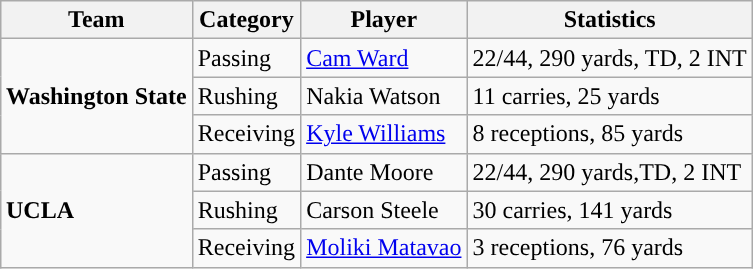<table class="wikitable" style="float: right;">
<tr>
<th>Team</th>
<th>Category</th>
<th>Player</th>
<th>Statistics</th>
</tr>
<tr>
<td rowspan=3><strong>Washington State</strong></td>
<td>Passing</td>
<td><a href='#'>Cam Ward</a></td>
<td>22/44, 290 yards, TD, 2 INT</td>
</tr>
<tr>
<td>Rushing</td>
<td>Nakia Watson</td>
<td>11 carries, 25 yards</td>
</tr>
<tr>
<td>Receiving</td>
<td><a href='#'>Kyle Williams</a></td>
<td>8 receptions, 85 yards</td>
</tr>
<tr>
<td rowspan=3><strong>UCLA</strong></td>
<td>Passing</td>
<td>Dante Moore</td>
<td>22/44, 290 yards,TD, 2 INT</td>
</tr>
<tr>
<td>Rushing</td>
<td>Carson Steele</td>
<td>30 carries, 141 yards</td>
</tr>
<tr>
<td>Receiving</td>
<td><a href='#'>Moliki Matavao</a></td>
<td>3 receptions, 76 yards</td>
</tr>
</table>
